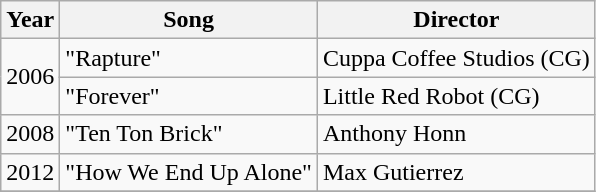<table class="wikitable">
<tr>
<th>Year</th>
<th>Song</th>
<th>Director</th>
</tr>
<tr>
<td rowspan="2">2006</td>
<td>"Rapture"</td>
<td>Cuppa Coffee Studios (CG)</td>
</tr>
<tr>
<td>"Forever"</td>
<td>Little Red Robot (CG)</td>
</tr>
<tr>
<td>2008</td>
<td>"Ten Ton Brick"</td>
<td>Anthony Honn</td>
</tr>
<tr>
<td>2012</td>
<td>"How We End Up Alone"</td>
<td>Max Gutierrez</td>
</tr>
<tr>
</tr>
</table>
